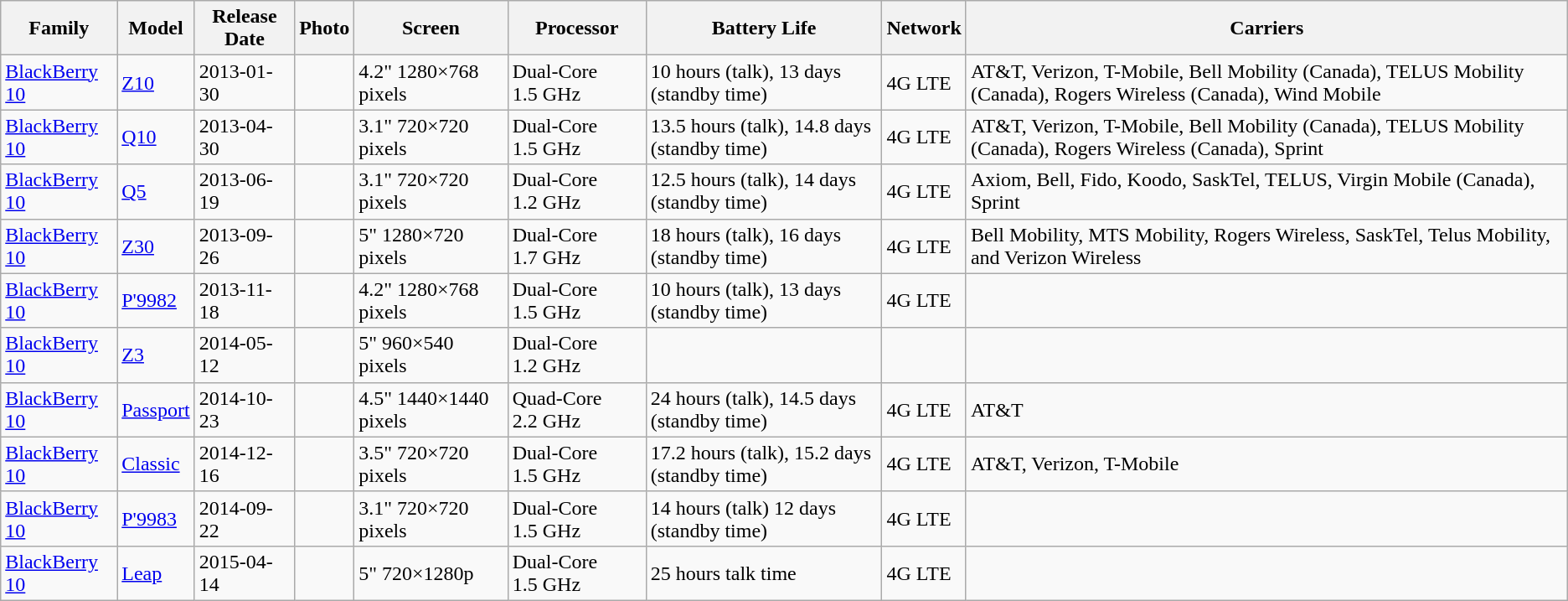<table class="wikitable sortable">
<tr>
<th>Family</th>
<th>Model</th>
<th>Release Date</th>
<th>Photo</th>
<th>Screen</th>
<th>Processor</th>
<th>Battery Life</th>
<th>Network</th>
<th>Carriers</th>
</tr>
<tr>
<td><a href='#'>BlackBerry 10</a></td>
<td><a href='#'>Z10</a></td>
<td>2013-01-30</td>
<td></td>
<td>4.2" 1280×768 pixels</td>
<td>Dual-Core 1.5 GHz</td>
<td>10 hours (talk), 13 days (standby time)</td>
<td>4G LTE</td>
<td>AT&T, Verizon, T-Mobile, Bell Mobility (Canada), TELUS Mobility (Canada), Rogers Wireless (Canada), Wind Mobile</td>
</tr>
<tr>
<td><a href='#'>BlackBerry 10</a></td>
<td><a href='#'>Q10</a></td>
<td>2013-04-30</td>
<td></td>
<td>3.1" 720×720 pixels</td>
<td>Dual-Core 1.5 GHz</td>
<td>13.5 hours (talk), 14.8 days (standby time)</td>
<td>4G LTE</td>
<td>AT&T, Verizon, T-Mobile, Bell Mobility (Canada), TELUS Mobility (Canada), Rogers Wireless (Canada), Sprint</td>
</tr>
<tr>
<td><a href='#'>BlackBerry 10</a></td>
<td><a href='#'>Q5</a></td>
<td>2013-06-19</td>
<td></td>
<td>3.1" 720×720 pixels</td>
<td>Dual-Core 1.2 GHz</td>
<td>12.5 hours (talk), 14 days (standby time)</td>
<td>4G LTE</td>
<td>Axiom, Bell, Fido, Koodo, SaskTel, TELUS, Virgin Mobile (Canada),  Sprint</td>
</tr>
<tr>
<td><a href='#'>BlackBerry 10</a></td>
<td><a href='#'>Z30</a></td>
<td>2013-09-26</td>
<td></td>
<td>5" 1280×720 pixels</td>
<td>Dual-Core 1.7 GHz</td>
<td>18 hours (talk), 16 days (standby time)</td>
<td>4G LTE</td>
<td>Bell Mobility, MTS Mobility, Rogers Wireless, SaskTel, Telus Mobility, and Verizon Wireless</td>
</tr>
<tr>
<td><a href='#'>BlackBerry 10</a></td>
<td><a href='#'>P'9982</a></td>
<td>2013-11-18</td>
<td></td>
<td>4.2" 1280×768 pixels</td>
<td>Dual-Core 1.5 GHz</td>
<td>10 hours (talk), 13 days (standby time)</td>
<td>4G LTE</td>
<td></td>
</tr>
<tr>
<td><a href='#'>BlackBerry 10</a></td>
<td><a href='#'>Z3</a></td>
<td>2014-05-12</td>
<td></td>
<td>5" 960×540 pixels</td>
<td>Dual-Core 1.2 GHz</td>
<td></td>
<td></td>
<td></td>
</tr>
<tr>
<td><a href='#'>BlackBerry 10</a></td>
<td><a href='#'>Passport</a></td>
<td>2014-10-23</td>
<td></td>
<td>4.5" 1440×1440 pixels</td>
<td>Quad-Core 2.2 GHz</td>
<td>24 hours (talk), 14.5 days (standby time)</td>
<td>4G LTE</td>
<td>AT&T</td>
</tr>
<tr>
<td><a href='#'>BlackBerry 10</a></td>
<td><a href='#'>Classic</a></td>
<td>2014-12-16</td>
<td></td>
<td>3.5" 720×720 pixels</td>
<td>Dual-Core 1.5 GHz</td>
<td>17.2 hours (talk), 15.2 days (standby time)</td>
<td>4G LTE</td>
<td>AT&T, Verizon, T-Mobile</td>
</tr>
<tr>
<td><a href='#'>BlackBerry 10</a></td>
<td><a href='#'>P'9983</a></td>
<td>2014-09-22</td>
<td></td>
<td>3.1" 720×720 pixels</td>
<td>Dual-Core 1.5 GHz</td>
<td>14 hours (talk) 12 days (standby time)</td>
<td>4G LTE</td>
<td></td>
</tr>
<tr>
<td><a href='#'>BlackBerry 10</a></td>
<td><a href='#'>Leap</a></td>
<td>2015-04-14</td>
<td></td>
<td>5" 720×1280p</td>
<td>Dual-Core 1.5 GHz</td>
<td>25 hours talk time</td>
<td>4G LTE</td>
<td></td>
</tr>
</table>
